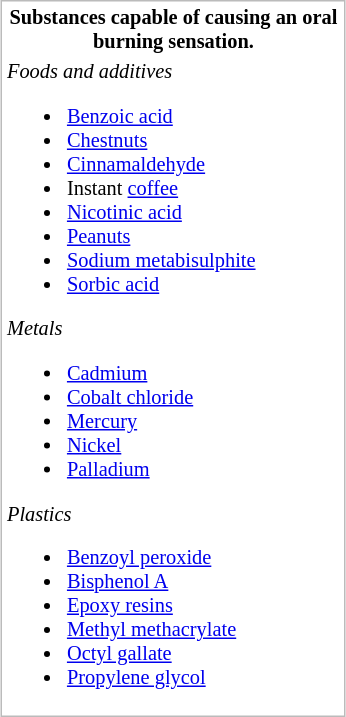<table style="float:right; width:230px; border:1px solid #BBB; font-size:85%; margin:0.46em 0.2em">
<tr>
<th>Substances capable of causing an oral burning sensation.</th>
</tr>
<tr>
<td><em>Foods and additives</em><br><ul><li><a href='#'>Benzoic acid</a></li><li><a href='#'>Chestnuts</a></li><li><a href='#'>Cinnamaldehyde</a></li><li>Instant <a href='#'>coffee</a></li><li><a href='#'>Nicotinic acid</a></li><li><a href='#'>Peanuts</a></li><li><a href='#'>Sodium metabisulphite</a></li><li><a href='#'>Sorbic acid</a></li></ul><em>Metals</em><ul><li><a href='#'>Cadmium</a></li><li><a href='#'>Cobalt chloride</a></li><li><a href='#'>Mercury</a></li><li><a href='#'>Nickel</a></li><li><a href='#'>Palladium</a></li></ul><em>Plastics</em><ul><li><a href='#'>Benzoyl peroxide</a></li><li><a href='#'>Bisphenol A</a></li><li><a href='#'>Epoxy resins</a></li><li><a href='#'>Methyl methacrylate</a></li><li><a href='#'>Octyl gallate</a></li><li><a href='#'>Propylene glycol</a></li></ul></td>
</tr>
</table>
